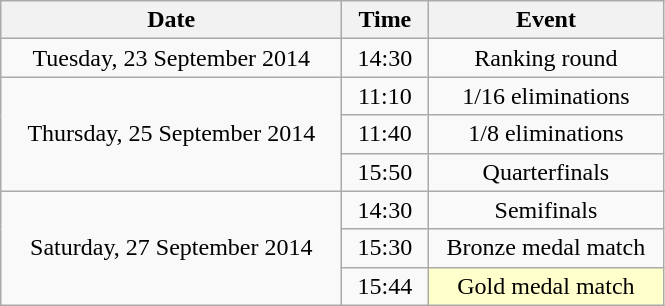<table class = "wikitable" style="text-align:center;">
<tr>
<th width=220>Date</th>
<th width=50>Time</th>
<th width=150>Event</th>
</tr>
<tr>
<td>Tuesday, 23 September 2014</td>
<td>14:30</td>
<td>Ranking round</td>
</tr>
<tr>
<td rowspan=3>Thursday, 25 September 2014</td>
<td>11:10</td>
<td>1/16 eliminations</td>
</tr>
<tr>
<td>11:40</td>
<td>1/8 eliminations</td>
</tr>
<tr>
<td>15:50</td>
<td>Quarterfinals</td>
</tr>
<tr>
<td rowspan=3>Saturday, 27 September 2014</td>
<td>14:30</td>
<td>Semifinals</td>
</tr>
<tr>
<td>15:30</td>
<td>Bronze medal match</td>
</tr>
<tr>
<td>15:44</td>
<td bgcolor=ffffcc>Gold medal match</td>
</tr>
</table>
